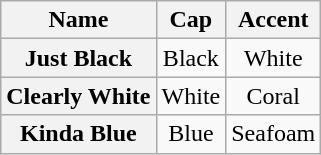<table class="wikitable" style="font-size:100%;text-align:center;">
<tr>
<th>Name</th>
<th>Cap</th>
<th>Accent</th>
</tr>
<tr>
<th>Just Black</th>
<td> Black</td>
<td> White</td>
</tr>
<tr>
<th>Clearly White</th>
<td> White</td>
<td> Coral</td>
</tr>
<tr>
<th>Kinda Blue</th>
<td> Blue</td>
<td> Seafoam</td>
</tr>
</table>
